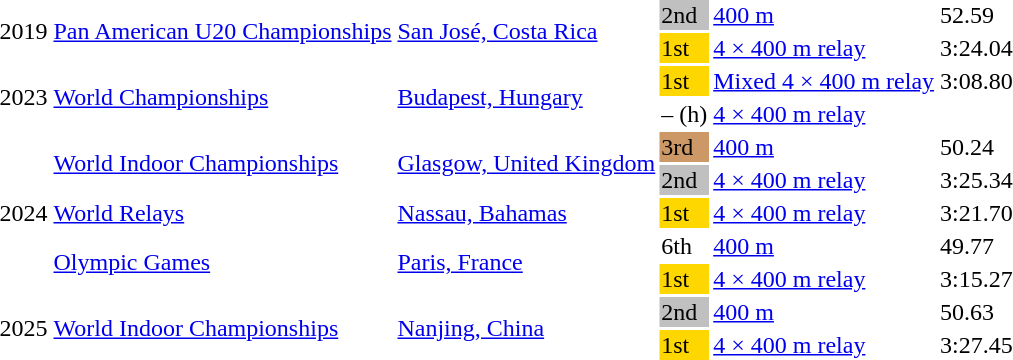<table>
<tr>
<td rowspan=2>2019</td>
<td rowspan=2><a href='#'>Pan American U20 Championships</a></td>
<td rowspan=2><a href='#'>San José, Costa Rica</a></td>
<td bgcolor=silver>2nd</td>
<td><a href='#'>400 m</a></td>
<td>52.59</td>
<td></td>
</tr>
<tr>
<td bgcolor=gold>1st</td>
<td><a href='#'>4 × 400 m relay</a></td>
<td>3:24.04</td>
<td></td>
</tr>
<tr>
<td rowspan=2>2023</td>
<td rowspan=2><a href='#'>World Championships</a></td>
<td rowspan=2><a href='#'>Budapest, Hungary</a></td>
<td bgcolor=gold>1st</td>
<td><a href='#'>Mixed 4 × 400 m relay</a></td>
<td>3:08.80</td>
<td></td>
</tr>
<tr>
<td>– (h)</td>
<td><a href='#'>4 × 400 m relay</a></td>
<td></td>
<td></td>
</tr>
<tr>
<td rowspan=5>2024</td>
<td rowspan=2><a href='#'>World Indoor Championships</a></td>
<td rowspan=2><a href='#'>Glasgow, United Kingdom</a></td>
<td bgcolor=cc9966>3rd</td>
<td><a href='#'>400 m</a> </td>
<td>50.24</td>
<td></td>
</tr>
<tr>
<td bgcolor=silver>2nd</td>
<td><a href='#'>4 × 400 m relay</a> </td>
<td>3:25.34</td>
<td></td>
</tr>
<tr>
<td><a href='#'>World Relays</a></td>
<td><a href='#'>Nassau, Bahamas</a></td>
<td bgcolor=gold>1st</td>
<td><a href='#'>4 × 400 m relay</a></td>
<td>3:21.70</td>
<td></td>
</tr>
<tr>
<td rowspan=2><a href='#'>Olympic Games</a></td>
<td rowspan=2><a href='#'>Paris, France</a></td>
<td>6th</td>
<td><a href='#'>400 m</a></td>
<td>49.77</td>
<td></td>
</tr>
<tr>
<td bgcolor=gold>1st</td>
<td><a href='#'>4 × 400 m relay</a></td>
<td>3:15.27</td>
<td></td>
</tr>
<tr>
<td rowspan=2>2025</td>
<td rowspan=2><a href='#'>World Indoor Championships</a></td>
<td rowspan=2><a href='#'>Nanjing, China</a></td>
<td bgcolor=silver>2nd</td>
<td><a href='#'>400 m</a></td>
<td>50.63</td>
</tr>
<tr>
<td bgcolor=gold>1st</td>
<td><a href='#'>4 × 400 m relay</a></td>
<td>3:27.45</td>
</tr>
<tr>
</tr>
</table>
